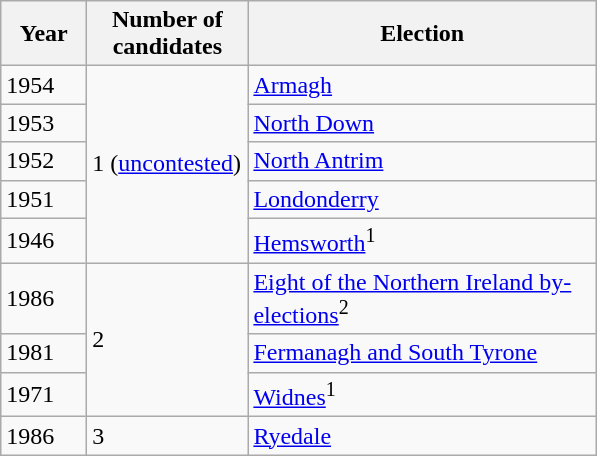<table class="wikitable">
<tr>
<th width="50">Year</th>
<th style="width:100px;">Number of candidates</th>
<th style="width:225px;">Election</th>
</tr>
<tr>
<td>1954</td>
<td rowspan="5">1 (<a href='#'>uncontested</a>)</td>
<td><a href='#'>Armagh</a></td>
</tr>
<tr>
<td>1953</td>
<td><a href='#'>North Down</a></td>
</tr>
<tr>
<td>1952</td>
<td><a href='#'>North Antrim</a></td>
</tr>
<tr>
<td>1951</td>
<td><a href='#'>Londonderry</a></td>
</tr>
<tr>
<td>1946</td>
<td><a href='#'>Hemsworth</a><sup>1</sup></td>
</tr>
<tr>
<td>1986</td>
<td rowspan="3">2</td>
<td><a href='#'>Eight of the Northern Ireland by-elections</a><sup>2</sup></td>
</tr>
<tr>
<td>1981</td>
<td><a href='#'>Fermanagh and South Tyrone</a></td>
</tr>
<tr>
<td>1971</td>
<td><a href='#'>Widnes</a><sup>1</sup></td>
</tr>
<tr>
<td>1986</td>
<td>3</td>
<td><a href='#'>Ryedale</a></td>
</tr>
</table>
